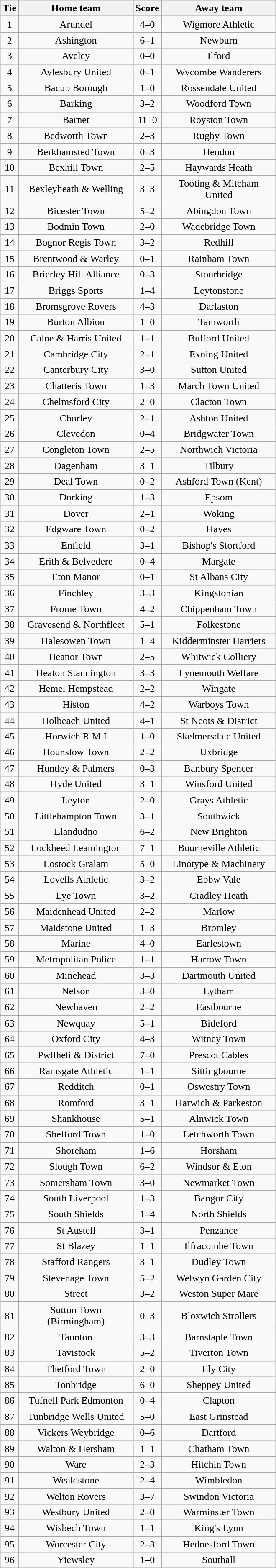<table class="wikitable" style="text-align:center;">
<tr>
<th width=20>Tie</th>
<th width=175>Home team</th>
<th width=20>Score</th>
<th width=175>Away team</th>
</tr>
<tr>
<td>1</td>
<td>Arundel</td>
<td>4–0</td>
<td>Wigmore Athletic</td>
</tr>
<tr>
<td>2</td>
<td>Ashington</td>
<td>6–1</td>
<td>Newburn</td>
</tr>
<tr>
<td>3</td>
<td>Aveley</td>
<td>0–0</td>
<td>Ilford</td>
</tr>
<tr>
<td>4</td>
<td>Aylesbury United</td>
<td>0–1</td>
<td>Wycombe Wanderers</td>
</tr>
<tr>
<td>5</td>
<td>Bacup Borough</td>
<td>1–0</td>
<td>Rossendale United</td>
</tr>
<tr>
<td>6</td>
<td>Barking</td>
<td>3–2</td>
<td>Woodford Town</td>
</tr>
<tr>
<td>7</td>
<td>Barnet</td>
<td>11–0</td>
<td>Royston Town</td>
</tr>
<tr>
<td>8</td>
<td>Bedworth Town</td>
<td>2–3</td>
<td>Rugby Town</td>
</tr>
<tr>
<td>9</td>
<td>Berkhamsted Town</td>
<td>0–3</td>
<td>Hendon</td>
</tr>
<tr>
<td>10</td>
<td>Bexhill Town</td>
<td>2–5</td>
<td>Haywards Heath</td>
</tr>
<tr>
<td>11</td>
<td>Bexleyheath & Welling</td>
<td>3–3</td>
<td>Tooting & Mitcham United</td>
</tr>
<tr>
<td>12</td>
<td>Bicester Town</td>
<td>5–2</td>
<td>Abingdon Town</td>
</tr>
<tr>
<td>13</td>
<td>Bodmin Town</td>
<td>2–0</td>
<td>Wadebridge Town</td>
</tr>
<tr>
<td>14</td>
<td>Bognor Regis Town</td>
<td>3–2</td>
<td>Redhill</td>
</tr>
<tr>
<td>15</td>
<td>Brentwood & Warley</td>
<td>0–1</td>
<td>Rainham Town</td>
</tr>
<tr>
<td>16</td>
<td>Brierley Hill Alliance</td>
<td>0–3</td>
<td>Stourbridge</td>
</tr>
<tr>
<td>17</td>
<td>Briggs Sports</td>
<td>1–4</td>
<td>Leytonstone</td>
</tr>
<tr>
<td>18</td>
<td>Bromsgrove Rovers</td>
<td>4–3</td>
<td>Darlaston</td>
</tr>
<tr>
<td>19</td>
<td>Burton Albion</td>
<td>1–0</td>
<td>Tamworth</td>
</tr>
<tr>
<td>20</td>
<td>Calne & Harris United</td>
<td>1–1</td>
<td>Bulford United</td>
</tr>
<tr>
<td>21</td>
<td>Cambridge City</td>
<td>2–1</td>
<td>Exning United</td>
</tr>
<tr>
<td>22</td>
<td>Canterbury City</td>
<td>3–0</td>
<td>Sutton United</td>
</tr>
<tr>
<td>23</td>
<td>Chatteris Town</td>
<td>1–3</td>
<td>March Town United</td>
</tr>
<tr>
<td>24</td>
<td>Chelmsford City</td>
<td>2–0</td>
<td>Clacton Town</td>
</tr>
<tr>
<td>25</td>
<td>Chorley</td>
<td>2–1</td>
<td>Ashton United</td>
</tr>
<tr>
<td>26</td>
<td>Clevedon</td>
<td>0–4</td>
<td>Bridgwater Town</td>
</tr>
<tr>
<td>27</td>
<td>Congleton Town</td>
<td>2–5</td>
<td>Northwich Victoria</td>
</tr>
<tr>
<td>28</td>
<td>Dagenham</td>
<td>3–1</td>
<td>Tilbury</td>
</tr>
<tr>
<td>29</td>
<td>Deal Town</td>
<td>0–2</td>
<td>Ashford Town (Kent)</td>
</tr>
<tr>
<td>30</td>
<td>Dorking</td>
<td>1–3</td>
<td>Epsom</td>
</tr>
<tr>
<td>31</td>
<td>Dover</td>
<td>2–1</td>
<td>Woking</td>
</tr>
<tr>
<td>32</td>
<td>Edgware Town</td>
<td>0–2</td>
<td>Hayes</td>
</tr>
<tr>
<td>33</td>
<td>Enfield</td>
<td>3–1</td>
<td>Bishop's Stortford</td>
</tr>
<tr>
<td>34</td>
<td>Erith & Belvedere</td>
<td>0–4</td>
<td>Margate</td>
</tr>
<tr>
<td>35</td>
<td>Eton Manor</td>
<td>0–1</td>
<td>St Albans City</td>
</tr>
<tr>
<td>36</td>
<td>Finchley</td>
<td>3–3</td>
<td>Kingstonian</td>
</tr>
<tr>
<td>37</td>
<td>Frome Town</td>
<td>4–2</td>
<td>Chippenham Town</td>
</tr>
<tr>
<td>38</td>
<td>Gravesend & Northfleet</td>
<td>5–1</td>
<td>Folkestone</td>
</tr>
<tr>
<td>39</td>
<td>Halesowen Town</td>
<td>1–4</td>
<td>Kidderminster Harriers</td>
</tr>
<tr>
<td>40</td>
<td>Heanor Town</td>
<td>2–5</td>
<td>Whitwick Colliery</td>
</tr>
<tr>
<td>41</td>
<td>Heaton Stannington</td>
<td>3–3</td>
<td>Lynemouth Welfare</td>
</tr>
<tr>
<td>42</td>
<td>Hemel Hempstead</td>
<td>2–2</td>
<td>Wingate</td>
</tr>
<tr>
<td>43</td>
<td>Histon</td>
<td>4–2</td>
<td>Warboys Town</td>
</tr>
<tr>
<td>44</td>
<td>Holbeach United</td>
<td>4–1</td>
<td>St Neots & District</td>
</tr>
<tr>
<td>45</td>
<td>Horwich R M I</td>
<td>1–0</td>
<td>Skelmersdale United</td>
</tr>
<tr>
<td>46</td>
<td>Hounslow Town</td>
<td>2–2</td>
<td>Uxbridge</td>
</tr>
<tr>
<td>47</td>
<td>Huntley & Palmers</td>
<td>0–3</td>
<td>Banbury Spencer</td>
</tr>
<tr>
<td>48</td>
<td>Hyde United</td>
<td>3–1</td>
<td>Winsford United</td>
</tr>
<tr>
<td>49</td>
<td>Leyton</td>
<td>2–0</td>
<td>Grays Athletic</td>
</tr>
<tr>
<td>50</td>
<td>Littlehampton Town</td>
<td>3–1</td>
<td>Southwick</td>
</tr>
<tr>
<td>51</td>
<td>Llandudno</td>
<td>6–2</td>
<td>New Brighton</td>
</tr>
<tr>
<td>52</td>
<td>Lockheed Leamington</td>
<td>7–1</td>
<td>Bourneville Athletic</td>
</tr>
<tr>
<td>53</td>
<td>Lostock Gralam</td>
<td>5–0</td>
<td>Linotype & Machinery</td>
</tr>
<tr>
<td>54</td>
<td>Lovells Athletic</td>
<td>3–2</td>
<td>Ebbw Vale</td>
</tr>
<tr>
<td>55</td>
<td>Lye Town</td>
<td>3–2</td>
<td>Cradley Heath</td>
</tr>
<tr>
<td>56</td>
<td>Maidenhead United</td>
<td>2–2</td>
<td>Marlow</td>
</tr>
<tr>
<td>57</td>
<td>Maidstone United</td>
<td>1–3</td>
<td>Bromley</td>
</tr>
<tr>
<td>58</td>
<td>Marine</td>
<td>4–0</td>
<td>Earlestown</td>
</tr>
<tr>
<td>59</td>
<td>Metropolitan Police</td>
<td>1–1</td>
<td>Harrow Town</td>
</tr>
<tr>
<td>60</td>
<td>Minehead</td>
<td>3–3</td>
<td>Dartmouth United</td>
</tr>
<tr>
<td>61</td>
<td>Nelson</td>
<td>3–0</td>
<td>Lytham</td>
</tr>
<tr>
<td>62</td>
<td>Newhaven</td>
<td>2–2</td>
<td>Eastbourne</td>
</tr>
<tr>
<td>63</td>
<td>Newquay</td>
<td>5–1</td>
<td>Bideford</td>
</tr>
<tr>
<td>64</td>
<td>Oxford City</td>
<td>4–3</td>
<td>Witney Town</td>
</tr>
<tr>
<td>65</td>
<td>Pwllheli & District</td>
<td>7–0</td>
<td>Prescot Cables</td>
</tr>
<tr>
<td>66</td>
<td>Ramsgate Athletic</td>
<td>1–1</td>
<td>Sittingbourne</td>
</tr>
<tr>
<td>67</td>
<td>Redditch</td>
<td>0–1</td>
<td>Oswestry Town</td>
</tr>
<tr>
<td>68</td>
<td>Romford</td>
<td>3–1</td>
<td>Harwich & Parkeston</td>
</tr>
<tr>
<td>69</td>
<td>Shankhouse</td>
<td>5–1</td>
<td>Alnwick Town</td>
</tr>
<tr>
<td>70</td>
<td>Shefford Town</td>
<td>1–0</td>
<td>Letchworth Town</td>
</tr>
<tr>
<td>71</td>
<td>Shoreham</td>
<td>1–6</td>
<td>Horsham</td>
</tr>
<tr>
<td>72</td>
<td>Slough Town</td>
<td>6–2</td>
<td>Windsor & Eton</td>
</tr>
<tr>
<td>73</td>
<td>Somersham Town</td>
<td>3–0</td>
<td>Newmarket Town</td>
</tr>
<tr>
<td>74</td>
<td>South Liverpool</td>
<td>1–3</td>
<td>Bangor City</td>
</tr>
<tr>
<td>75</td>
<td>South Shields</td>
<td>1–4</td>
<td>North Shields</td>
</tr>
<tr>
<td>76</td>
<td>St Austell</td>
<td>3–1</td>
<td>Penzance</td>
</tr>
<tr>
<td>77</td>
<td>St Blazey</td>
<td>1–1</td>
<td>Ilfracombe Town</td>
</tr>
<tr>
<td>78</td>
<td>Stafford Rangers</td>
<td>3–1</td>
<td>Dudley Town</td>
</tr>
<tr>
<td>79</td>
<td>Stevenage Town</td>
<td>5–2</td>
<td>Welwyn Garden City</td>
</tr>
<tr>
<td>80</td>
<td>Street</td>
<td>3–2</td>
<td>Weston Super Mare</td>
</tr>
<tr>
<td>81</td>
<td>Sutton Town (Birmingham)</td>
<td>0–3</td>
<td>Bloxwich Strollers</td>
</tr>
<tr>
<td>82</td>
<td>Taunton</td>
<td>3–3</td>
<td>Barnstaple Town</td>
</tr>
<tr>
<td>83</td>
<td>Tavistock</td>
<td>5–2</td>
<td>Tiverton Town</td>
</tr>
<tr>
<td>84</td>
<td>Thetford Town</td>
<td>2–0</td>
<td>Ely City</td>
</tr>
<tr>
<td>85</td>
<td>Tonbridge</td>
<td>6–0</td>
<td>Sheppey United</td>
</tr>
<tr>
<td>86</td>
<td>Tufnell Park Edmonton</td>
<td>0–4</td>
<td>Clapton</td>
</tr>
<tr>
<td>87</td>
<td>Tunbridge Wells United</td>
<td>5–0</td>
<td>East Grinstead</td>
</tr>
<tr>
<td>88</td>
<td>Vickers Weybridge</td>
<td>0–6</td>
<td>Dartford</td>
</tr>
<tr>
<td>89</td>
<td>Walton & Hersham</td>
<td>1–1</td>
<td>Chatham Town</td>
</tr>
<tr>
<td>90</td>
<td>Ware</td>
<td>2–3</td>
<td>Hitchin Town</td>
</tr>
<tr>
<td>91</td>
<td>Wealdstone</td>
<td>2–4</td>
<td>Wimbledon</td>
</tr>
<tr>
<td>92</td>
<td>Welton Rovers</td>
<td>3–7</td>
<td>Swindon Victoria</td>
</tr>
<tr>
<td>93</td>
<td>Westbury United</td>
<td>2–0</td>
<td>Warminster Town</td>
</tr>
<tr>
<td>94</td>
<td>Wisbech Town</td>
<td>1–1</td>
<td>King's Lynn</td>
</tr>
<tr>
<td>95</td>
<td>Worcester City</td>
<td>2–3</td>
<td>Hednesford Town</td>
</tr>
<tr>
<td>96</td>
<td>Yiewsley</td>
<td>1–0</td>
<td>Southall</td>
</tr>
</table>
